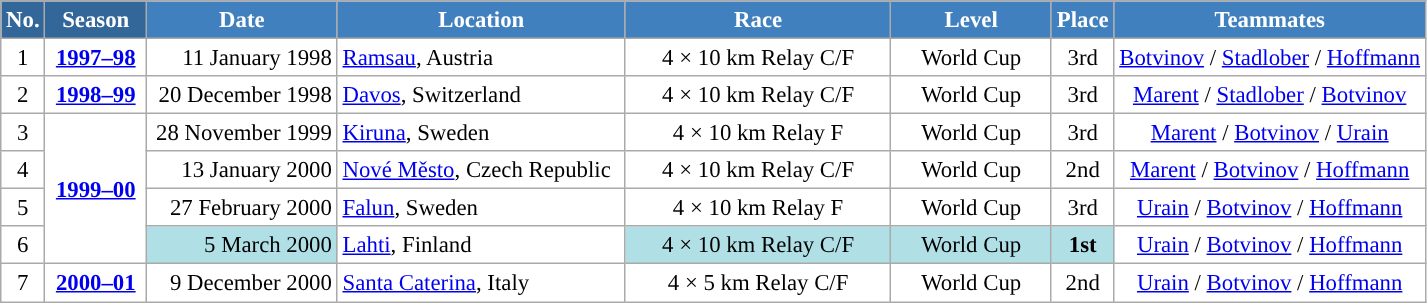<table class="wikitable sortable" style="font-size:95%; text-align:center; border:grey solid 1px; border-collapse:collapse; background:#ffffff;">
<tr style="background:#efefef;">
<th style="background-color:#369; color:white;">No.</th>
<th style="background-color:#369; color:white;">Season</th>
<th style="background-color:#4180be; color:white; width:120px;">Date</th>
<th style="background-color:#4180be; color:white; width:185px;">Location</th>
<th style="background-color:#4180be; color:white; width:170px;">Race</th>
<th style="background-color:#4180be; color:white; width:100px;">Level</th>
<th style="background-color:#4180be; color:white;">Place</th>
<th style="background-color:#4180be; color:white;">Teammates</th>
</tr>
<tr>
<td align=center>1</td>
<td rowspan=1 align=center><strong> <a href='#'>1997–98</a> </strong></td>
<td align=right>11 January 1998</td>
<td align=left> <a href='#'>Ramsau</a>, Austria</td>
<td>4 × 10 km Relay C/F</td>
<td>World Cup</td>
<td>3rd</td>
<td><a href='#'>Botvinov</a> / <a href='#'>Stadlober</a> / <a href='#'>Hoffmann</a></td>
</tr>
<tr>
<td align=center>2</td>
<td rowspan=1 align=center><strong> <a href='#'>1998–99</a> </strong></td>
<td align=right>20 December 1998</td>
<td align=left> <a href='#'>Davos</a>, Switzerland</td>
<td>4 × 10 km Relay C/F</td>
<td>World Cup</td>
<td>3rd</td>
<td><a href='#'>Marent</a> / <a href='#'>Stadlober</a> / <a href='#'>Botvinov</a></td>
</tr>
<tr>
<td align=center>3</td>
<td rowspan=4 align=center><strong> <a href='#'>1999–00</a> </strong></td>
<td align=right>28 November 1999</td>
<td align=left> <a href='#'>Kiruna</a>, Sweden</td>
<td>4 × 10 km Relay F</td>
<td>World Cup</td>
<td>3rd</td>
<td><a href='#'>Marent</a> / <a href='#'>Botvinov</a> / <a href='#'>Urain</a></td>
</tr>
<tr>
<td align=center>4</td>
<td align=right>13 January 2000</td>
<td align=left> <a href='#'>Nové Město</a>, Czech Republic</td>
<td>4 × 10 km Relay C/F</td>
<td>World Cup</td>
<td>2nd</td>
<td><a href='#'>Marent</a> / <a href='#'>Botvinov</a> / <a href='#'>Hoffmann</a></td>
</tr>
<tr>
<td align=center>5</td>
<td align=right>27 February 2000</td>
<td align=left> <a href='#'>Falun</a>, Sweden</td>
<td>4 × 10 km Relay F</td>
<td>World Cup</td>
<td>3rd</td>
<td><a href='#'>Urain</a> / <a href='#'>Botvinov</a> / <a href='#'>Hoffmann</a></td>
</tr>
<tr>
<td align=center>6</td>
<td bgcolor="#BOEOE6" align=right>5 March 2000</td>
<td align=left> <a href='#'>Lahti</a>, Finland</td>
<td bgcolor="#BOEOE6">4 × 10 km Relay C/F</td>
<td bgcolor="#BOEOE6">World Cup</td>
<td bgcolor="#BOEOE6"><strong>1st</strong></td>
<td><a href='#'>Urain</a> / <a href='#'>Botvinov</a> / <a href='#'>Hoffmann</a></td>
</tr>
<tr>
<td align=center>7</td>
<td rowspan=1 align=center><strong> <a href='#'>2000–01</a> </strong></td>
<td align=right>9 December 2000</td>
<td align=left> <a href='#'>Santa Caterina</a>, Italy</td>
<td>4 × 5 km Relay C/F</td>
<td>World Cup</td>
<td>2nd</td>
<td><a href='#'>Urain</a> / <a href='#'>Botvinov</a> / <a href='#'>Hoffmann</a></td>
</tr>
</table>
